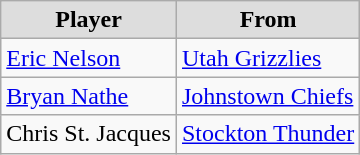<table class="wikitable">
<tr align="center"  bgcolor="#dddddd">
<td><strong>Player</strong></td>
<td><strong>From</strong></td>
</tr>
<tr>
<td><a href='#'>Eric Nelson</a></td>
<td><a href='#'>Utah Grizzlies</a></td>
</tr>
<tr>
<td><a href='#'>Bryan Nathe</a></td>
<td><a href='#'>Johnstown Chiefs</a></td>
</tr>
<tr>
<td>Chris St. Jacques</td>
<td><a href='#'>Stockton Thunder</a></td>
</tr>
</table>
